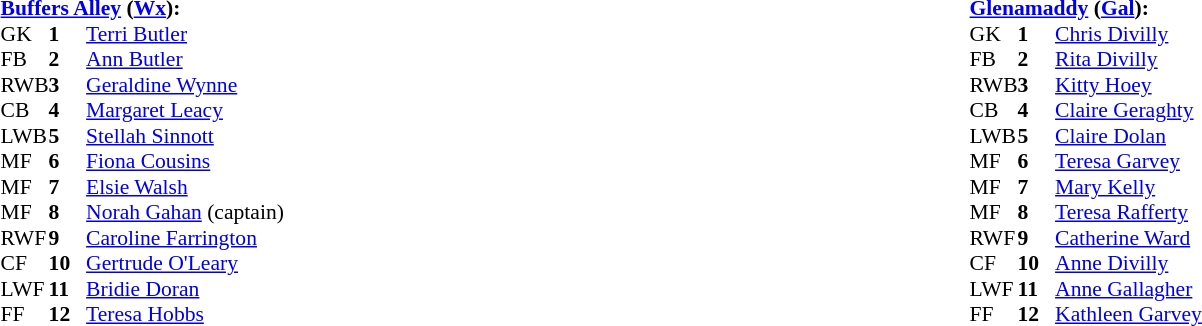<table width="100%">
<tr>
<td valign="top"></td>
<td valign="top" width="50%"><br><table style="font-size: 90%" cellspacing="0" cellpadding="0" align=center>
<tr>
<td colspan="4"><strong><a href='#'>Buffers Alley</a> (<a href='#'>Wx</a>):</strong></td>
</tr>
<tr>
<th width="25"></th>
<th width="25"></th>
</tr>
<tr>
<td>GK</td>
<td><strong>1</strong></td>
<td><a href='#'>Terri Butler</a></td>
</tr>
<tr>
<td>FB</td>
<td><strong>2</strong></td>
<td><a href='#'>Ann Butler</a></td>
</tr>
<tr>
<td>RWB</td>
<td><strong>3</strong></td>
<td><a href='#'>Geraldine Wynne</a></td>
</tr>
<tr>
<td>CB</td>
<td><strong>4</strong></td>
<td><a href='#'>Margaret Leacy</a></td>
</tr>
<tr>
<td>LWB</td>
<td><strong>5</strong></td>
<td><a href='#'>Stellah Sinnott</a></td>
</tr>
<tr>
<td>MF</td>
<td><strong>6</strong></td>
<td><a href='#'>Fiona Cousins</a></td>
</tr>
<tr>
<td>MF</td>
<td><strong>7</strong></td>
<td><a href='#'>Elsie Walsh</a></td>
</tr>
<tr>
<td>MF</td>
<td><strong>8</strong></td>
<td><a href='#'>Norah Gahan</a> (captain)</td>
</tr>
<tr>
<td>RWF</td>
<td><strong>9</strong></td>
<td><a href='#'>Caroline Farrington</a></td>
</tr>
<tr>
<td>CF</td>
<td><strong>10</strong></td>
<td><a href='#'>Gertrude O'Leary</a></td>
</tr>
<tr>
<td>LWF</td>
<td><strong>11</strong></td>
<td><a href='#'>Bridie Doran</a></td>
</tr>
<tr>
<td>FF</td>
<td><strong>12</strong></td>
<td><a href='#'>Teresa Hobbs</a></td>
</tr>
<tr>
</tr>
</table>
</td>
<td valign="top" width="50%"><br><table style="font-size: 90%" cellspacing="0" cellpadding="0" align=center>
<tr>
<td colspan="4"><strong><a href='#'>Glenamaddy</a> (<a href='#'>Gal</a>):</strong></td>
</tr>
<tr>
<th width="25"></th>
<th width="25"></th>
</tr>
<tr>
<td>GK</td>
<td><strong>1</strong></td>
<td><a href='#'>Chris Divilly</a></td>
</tr>
<tr>
<td>FB</td>
<td><strong>2</strong></td>
<td><a href='#'>Rita Divilly</a></td>
</tr>
<tr>
<td>RWB</td>
<td><strong>3</strong></td>
<td><a href='#'>Kitty Hoey</a></td>
</tr>
<tr>
<td>CB</td>
<td><strong>4</strong></td>
<td><a href='#'>Claire Geraghty</a></td>
</tr>
<tr>
<td>LWB</td>
<td><strong>5</strong></td>
<td><a href='#'>Claire Dolan</a></td>
</tr>
<tr>
<td>MF</td>
<td><strong>6</strong></td>
<td><a href='#'>Teresa Garvey</a></td>
</tr>
<tr>
<td>MF</td>
<td><strong>7</strong></td>
<td><a href='#'>Mary Kelly</a></td>
</tr>
<tr>
<td>MF</td>
<td><strong>8</strong></td>
<td><a href='#'>Teresa Rafferty</a></td>
</tr>
<tr>
<td>RWF</td>
<td><strong>9</strong></td>
<td><a href='#'>Catherine Ward</a></td>
</tr>
<tr>
<td>CF</td>
<td><strong>10</strong></td>
<td><a href='#'>Anne Divilly</a></td>
</tr>
<tr>
<td>LWF</td>
<td><strong>11</strong></td>
<td><a href='#'>Anne Gallagher</a></td>
</tr>
<tr>
<td>FF</td>
<td><strong>12</strong></td>
<td><a href='#'>Kathleen Garvey</a></td>
</tr>
<tr>
</tr>
</table>
</td>
</tr>
</table>
